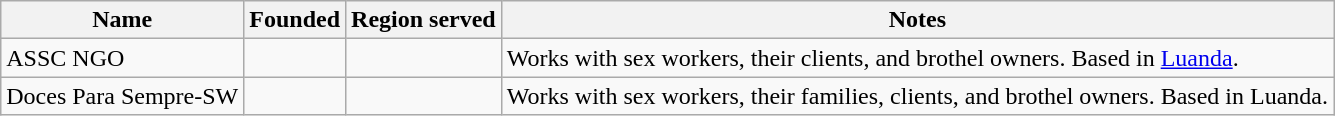<table class="wikitable sortable">
<tr>
<th>Name</th>
<th>Founded</th>
<th>Region served</th>
<th>Notes</th>
</tr>
<tr>
<td>ASSC NGO</td>
<td></td>
<td></td>
<td>Works with sex workers, their clients, and brothel owners. Based in <a href='#'>Luanda</a>.</td>
</tr>
<tr>
<td>Doces Para Sempre-SW</td>
<td></td>
<td></td>
<td>Works with sex workers, their families, clients, and brothel owners. Based in Luanda.</td>
</tr>
</table>
